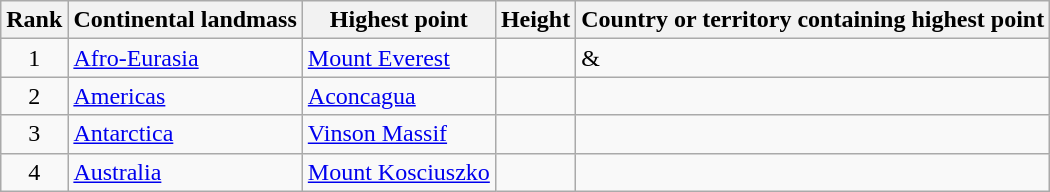<table class="wikitable sortable">
<tr>
<th>Rank</th>
<th>Continental landmass</th>
<th>Highest point</th>
<th>Height</th>
<th>Country or territory containing highest point</th>
</tr>
<tr>
<td align=center>1</td>
<td><a href='#'>Afro-Eurasia</a></td>
<td><a href='#'>Mount Everest</a></td>
<td align=center></td>
<td> & </td>
</tr>
<tr>
<td align=center>2</td>
<td><a href='#'>Americas</a></td>
<td><a href='#'>Aconcagua</a></td>
<td align=center></td>
<td></td>
</tr>
<tr>
<td align=center>3</td>
<td><a href='#'>Antarctica</a></td>
<td><a href='#'>Vinson Massif</a></td>
<td align=center></td>
<td></td>
</tr>
<tr>
<td align=center>4</td>
<td><a href='#'>Australia</a></td>
<td><a href='#'>Mount Kosciuszko</a></td>
<td align=center></td>
<td></td>
</tr>
</table>
